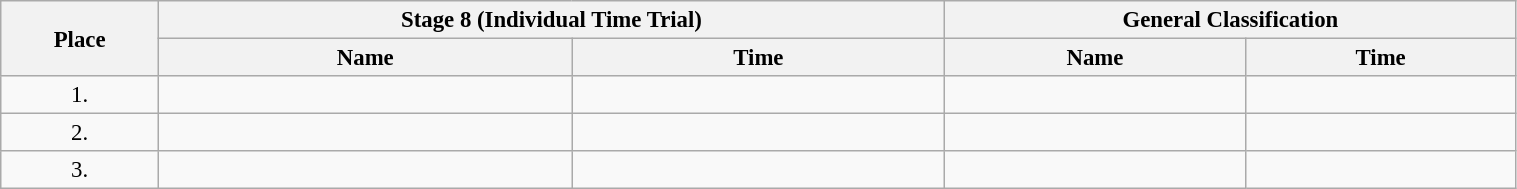<table class=wikitable style="font-size:95%" width="80%">
<tr>
<th rowspan="2">Place</th>
<th colspan="2">Stage 8 (Individual Time Trial)</th>
<th colspan="2">General Classification</th>
</tr>
<tr>
<th>Name</th>
<th>Time</th>
<th>Name</th>
<th>Time</th>
</tr>
<tr>
<td align="center">1.</td>
<td></td>
<td></td>
<td></td>
<td></td>
</tr>
<tr>
<td align="center">2.</td>
<td></td>
<td></td>
<td></td>
<td></td>
</tr>
<tr>
<td align="center">3.</td>
<td></td>
<td></td>
<td></td>
<td></td>
</tr>
</table>
